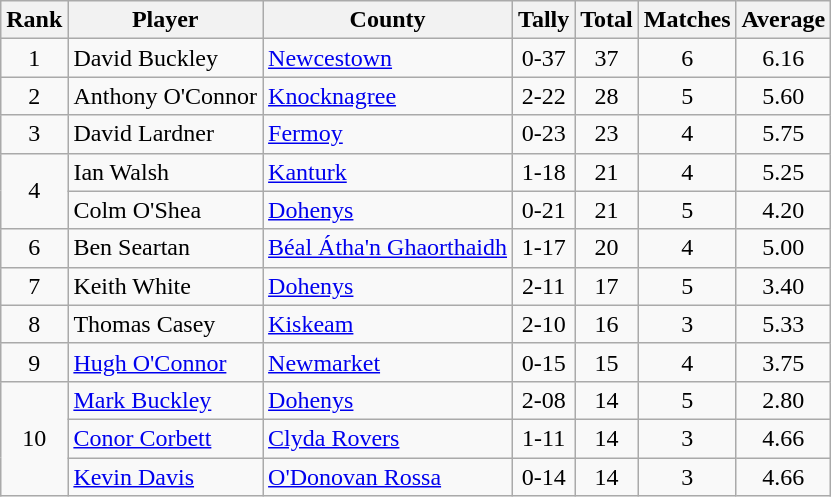<table class="wikitable">
<tr>
<th>Rank</th>
<th>Player</th>
<th>County</th>
<th>Tally</th>
<th>Total</th>
<th>Matches</th>
<th>Average</th>
</tr>
<tr>
<td rowspan=1 align=center>1</td>
<td>David Buckley</td>
<td><a href='#'>Newcestown</a></td>
<td align=center>0-37</td>
<td align=center>37</td>
<td align=center>6</td>
<td align=center>6.16</td>
</tr>
<tr>
<td rowspan=1 align=center>2</td>
<td>Anthony O'Connor</td>
<td><a href='#'>Knocknagree</a></td>
<td align=center>2-22</td>
<td align=center>28</td>
<td align=center>5</td>
<td align=center>5.60</td>
</tr>
<tr>
<td rowspan=1 align=center>3</td>
<td>David Lardner</td>
<td><a href='#'>Fermoy</a></td>
<td align=center>0-23</td>
<td align=center>23</td>
<td align=center>4</td>
<td align=center>5.75</td>
</tr>
<tr>
<td rowspan=2 align=center>4</td>
<td>Ian Walsh</td>
<td><a href='#'>Kanturk</a></td>
<td align=center>1-18</td>
<td align=center>21</td>
<td align=center>4</td>
<td align=center>5.25</td>
</tr>
<tr>
<td>Colm O'Shea</td>
<td><a href='#'>Dohenys</a></td>
<td align=center>0-21</td>
<td align=center>21</td>
<td align=center>5</td>
<td align=center>4.20</td>
</tr>
<tr>
<td rowspan=1 align=center>6</td>
<td>Ben Seartan</td>
<td><a href='#'>Béal Átha'n Ghaorthaidh</a></td>
<td align=center>1-17</td>
<td align=center>20</td>
<td align=center>4</td>
<td align=center>5.00</td>
</tr>
<tr>
<td rowspan=1 align=center>7</td>
<td>Keith White</td>
<td><a href='#'>Dohenys</a></td>
<td align=center>2-11</td>
<td align=center>17</td>
<td align=center>5</td>
<td align=center>3.40</td>
</tr>
<tr>
<td rowspan=1 align=center>8</td>
<td>Thomas Casey</td>
<td><a href='#'>Kiskeam</a></td>
<td align=center>2-10</td>
<td align=center>16</td>
<td align=center>3</td>
<td align=center>5.33</td>
</tr>
<tr>
<td rowspan=1 align=center>9</td>
<td><a href='#'>Hugh O'Connor</a></td>
<td><a href='#'>Newmarket</a></td>
<td align=center>0-15</td>
<td align=center>15</td>
<td align=center>4</td>
<td align=center>3.75</td>
</tr>
<tr>
<td rowspan=3 align=center>10</td>
<td><a href='#'>Mark Buckley</a></td>
<td><a href='#'>Dohenys</a></td>
<td align=center>2-08</td>
<td align=center>14</td>
<td align=center>5</td>
<td align=center>2.80</td>
</tr>
<tr>
<td><a href='#'>Conor Corbett</a></td>
<td><a href='#'>Clyda Rovers</a></td>
<td align=center>1-11</td>
<td align=center>14</td>
<td align=center>3</td>
<td align=center>4.66</td>
</tr>
<tr>
<td><a href='#'>Kevin Davis</a></td>
<td><a href='#'>O'Donovan Rossa</a></td>
<td align=center>0-14</td>
<td align=center>14</td>
<td align=center>3</td>
<td align=center>4.66</td>
</tr>
</table>
